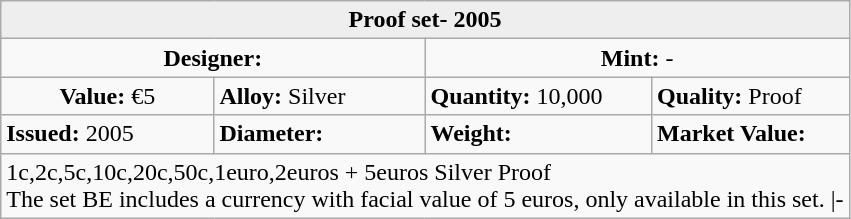<table class="wikitable">
<tr>
<th colspan="4" align=center style="background:#eeeeee;">Proof set- 2005</th>
</tr>
<tr>
<td colspan="2" width="50%" align=center><strong>Designer:</strong></td>
<td colspan="2" width="50%" align=center><strong>Mint:</strong> -</td>
</tr>
<tr>
<td align=center><strong>Value:</strong>		€5</td>
<td><strong>Alloy:</strong>		Silver</td>
<td><strong>Quantity:</strong>	10,000</td>
<td><strong>Quality:</strong>	Proof</td>
</tr>
<tr>
<td><strong>Issued:</strong>	2005</td>
<td><strong>Diameter:</strong></td>
<td><strong>Weight:</strong></td>
<td><strong>Market Value:</strong></td>
</tr>
<tr>
<td colspan="4" align=left>1c,2c,5c,10c,20c,50c,1euro,2euros + 5euros Silver Proof<br>The set BE includes a currency with facial value of 5 euros, only available in this set. |-</td>
</tr>
</table>
